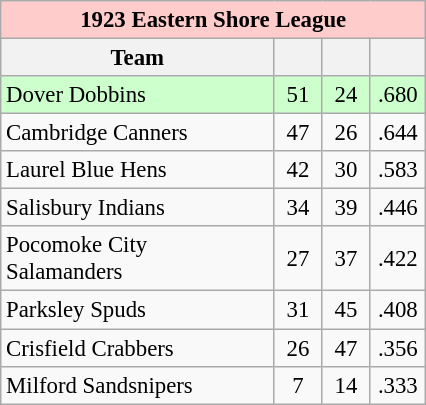<table class="wikitable" style="font-size: 95%;">
<tr>
<th colspan="10" style="background-color: #FFCCCC;text-align:center;vertical-align:middle;">1923 Eastern Shore League</th>
</tr>
<tr>
<th width="175">Team</th>
<th width="25"></th>
<th width="25"></th>
<th width="30"></th>
</tr>
<tr style="background-color:#ccffcc">
<td>Dover Dobbins</td>
<td style="text-align:center;">51</td>
<td style="text-align:center;">24</td>
<td style="text-align:center;">.680</td>
</tr>
<tr>
<td>Cambridge Canners</td>
<td style="text-align:center;">47</td>
<td style="text-align:center;">26</td>
<td style="text-align:center;">.644</td>
</tr>
<tr>
<td>Laurel Blue Hens</td>
<td style="text-align:center;">42</td>
<td style="text-align:center;">30</td>
<td style="text-align:center;">.583</td>
</tr>
<tr>
<td>Salisbury Indians</td>
<td style="text-align:center;">34</td>
<td style="text-align:center;">39</td>
<td style="text-align:center;">.446</td>
</tr>
<tr>
<td>Pocomoke City Salamanders</td>
<td style="text-align:center;">27</td>
<td style="text-align:center;">37</td>
<td style="text-align:center;">.422</td>
</tr>
<tr>
<td>Parksley Spuds</td>
<td style="text-align:center;">31</td>
<td style="text-align:center;">45</td>
<td style="text-align:center;">.408</td>
</tr>
<tr>
<td>Crisfield Crabbers</td>
<td style="text-align:center;">26</td>
<td style="text-align:center;">47</td>
<td style="text-align:center;">.356</td>
</tr>
<tr>
<td>Milford Sandsnipers</td>
<td style="text-align:center;">7</td>
<td style="text-align:center;">14</td>
<td style="text-align:center;">.333</td>
</tr>
</table>
